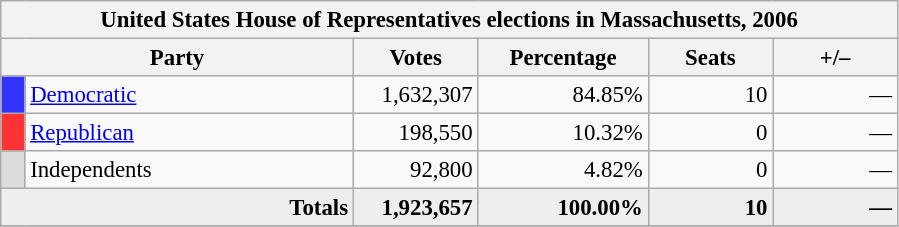<table class="wikitable" style="font-size: 95%;">
<tr>
<th colspan="6">United States House of Representatives elections in Massachusetts, 2006</th>
</tr>
<tr>
<th colspan=2 style="width: 15em">Party</th>
<th style="width: 5em">Votes</th>
<th style="width: 7em">Percentage</th>
<th style="width: 5em">Seats</th>
<th style="width: 5em">+/–</th>
</tr>
<tr>
<th style="background-color:#3333FF; width: 3px"></th>
<td style="width: 130px"><a href='#'>Democratic</a></td>
<td align="right">1,632,307</td>
<td align="right">84.85%</td>
<td align="right">10</td>
<td align="right">—</td>
</tr>
<tr>
<th style="background-color:#FF3333; width: 3px"></th>
<td style="width: 130px"><a href='#'>Republican</a></td>
<td align="right">198,550</td>
<td align="right">10.32%</td>
<td align="right">0</td>
<td align="right">—</td>
</tr>
<tr>
<th style="background-color:#DDDDDD; width: 3px"></th>
<td style="width: 130px">Independents</td>
<td align="right">92,800</td>
<td align="right">4.82%</td>
<td align="right">0</td>
<td align="right">—</td>
</tr>
<tr bgcolor="#EEEEEE">
<td colspan="2" align="right"><strong>Totals</strong></td>
<td align="right"><strong>1,923,657</strong></td>
<td align="right"><strong>100.00%</strong></td>
<td align="right"><strong>10</strong></td>
<td align="right"><strong>—</strong></td>
</tr>
<tr bgcolor="#EEEEEE">
</tr>
</table>
